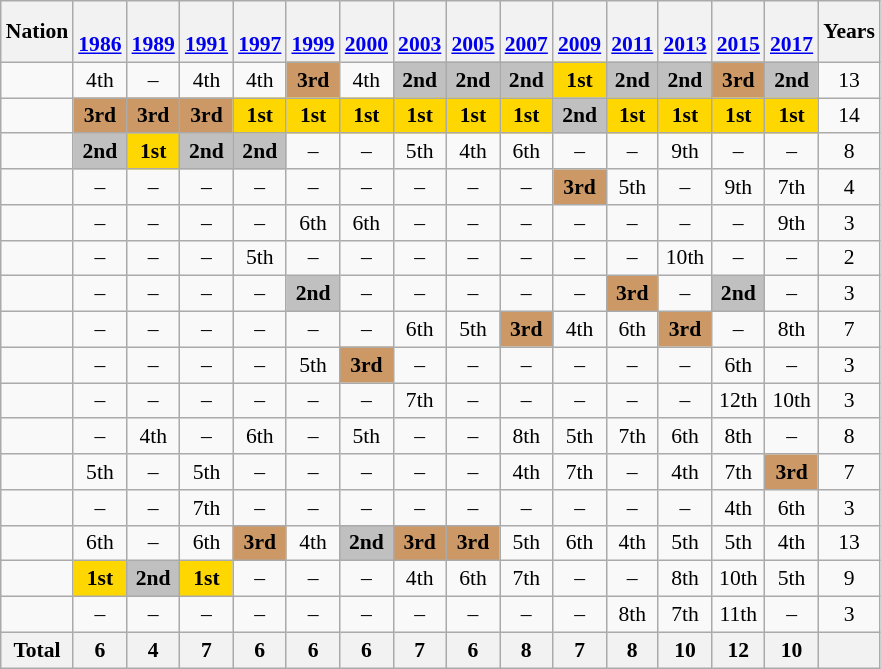<table class="wikitable" style="text-align:center; font-size:90%">
<tr>
<th>Nation</th>
<th><br><a href='#'>1986</a></th>
<th><br><a href='#'>1989</a></th>
<th><br><a href='#'>1991</a></th>
<th><br><a href='#'>1997</a></th>
<th><br><a href='#'>1999</a></th>
<th><br><a href='#'>2000</a></th>
<th><br><a href='#'>2003</a></th>
<th><br><a href='#'>2005</a></th>
<th><br><a href='#'>2007</a></th>
<th><br><a href='#'>2009</a></th>
<th><br><a href='#'>2011</a></th>
<th><br><a href='#'>2013</a></th>
<th><br><a href='#'>2015</a></th>
<th><br><a href='#'>2017</a></th>
<th>Years</th>
</tr>
<tr>
<td align=left></td>
<td>4th</td>
<td>–</td>
<td>4th</td>
<td>4th</td>
<td bgcolor=#cc9966><strong>3rd</strong></td>
<td>4th</td>
<td bgcolor=silver><strong>2nd</strong></td>
<td bgcolor=silver><strong>2nd</strong></td>
<td bgcolor=silver><strong>2nd</strong></td>
<td bgcolor=gold><strong>1st</strong></td>
<td bgcolor=silver><strong>2nd</strong></td>
<td bgcolor=silver><strong>2nd</strong></td>
<td bgcolor=#cc9966><strong>3rd</strong></td>
<td bgcolor=silver><strong>2nd</strong></td>
<td>13</td>
</tr>
<tr>
<td align=left></td>
<td bgcolor=#cc9966><strong>3rd</strong></td>
<td bgcolor=#cc9966><strong>3rd</strong></td>
<td bgcolor=#cc9966><strong>3rd</strong></td>
<td bgcolor=gold><strong>1st</strong></td>
<td bgcolor=gold><strong>1st</strong></td>
<td bgcolor=gold><strong>1st</strong></td>
<td bgcolor=gold><strong>1st</strong></td>
<td bgcolor=gold><strong>1st</strong></td>
<td bgcolor=gold><strong>1st</strong></td>
<td bgcolor=silver><strong>2nd</strong></td>
<td bgcolor=gold><strong>1st</strong></td>
<td bgcolor=gold><strong>1st</strong></td>
<td bgcolor=gold><strong>1st</strong></td>
<td bgcolor=gold><strong>1st</strong></td>
<td>14</td>
</tr>
<tr>
<td align=left></td>
<td bgcolor=silver><strong>2nd</strong></td>
<td bgcolor=gold><strong>1st</strong></td>
<td bgcolor=silver><strong>2nd</strong></td>
<td bgcolor=silver><strong>2nd</strong></td>
<td>–</td>
<td>–</td>
<td>5th</td>
<td>4th</td>
<td>6th</td>
<td>–</td>
<td>–</td>
<td>9th</td>
<td>–</td>
<td>–</td>
<td>8</td>
</tr>
<tr>
<td align=left></td>
<td>–</td>
<td>–</td>
<td>–</td>
<td>–</td>
<td>–</td>
<td>–</td>
<td>–</td>
<td>–</td>
<td>–</td>
<td bgcolor=#cc9966><strong>3rd</strong></td>
<td>5th</td>
<td>–</td>
<td>9th</td>
<td>7th</td>
<td>4</td>
</tr>
<tr>
<td align=left></td>
<td>–</td>
<td>–</td>
<td>–</td>
<td>–</td>
<td>6th</td>
<td>6th</td>
<td>–</td>
<td>–</td>
<td>–</td>
<td>–</td>
<td>–</td>
<td>–</td>
<td>–</td>
<td>9th</td>
<td>3</td>
</tr>
<tr>
<td align=left></td>
<td>–</td>
<td>–</td>
<td>–</td>
<td>5th</td>
<td>–</td>
<td>–</td>
<td>–</td>
<td>–</td>
<td>–</td>
<td>–</td>
<td>–</td>
<td>10th</td>
<td>–</td>
<td>–</td>
<td>2</td>
</tr>
<tr>
<td align=left></td>
<td>–</td>
<td>–</td>
<td>–</td>
<td>–</td>
<td bgcolor=silver><strong>2nd</strong></td>
<td>–</td>
<td>–</td>
<td>–</td>
<td>–</td>
<td>–</td>
<td bgcolor=#cc9966><strong>3rd</strong></td>
<td>–</td>
<td bgcolor=silver><strong>2nd</strong></td>
<td>–</td>
<td>3</td>
</tr>
<tr>
<td align=left></td>
<td>–</td>
<td>–</td>
<td>–</td>
<td>–</td>
<td>–</td>
<td>–</td>
<td>6th</td>
<td>5th</td>
<td bgcolor=#cc9966><strong>3rd</strong></td>
<td>4th</td>
<td>6th</td>
<td bgcolor=#cc9966><strong>3rd</strong></td>
<td>–</td>
<td>8th</td>
<td>7</td>
</tr>
<tr>
<td align=left></td>
<td>–</td>
<td>–</td>
<td>–</td>
<td>–</td>
<td>5th</td>
<td bgcolor=#cc9966><strong>3rd</strong></td>
<td>–</td>
<td>–</td>
<td>–</td>
<td>–</td>
<td>–</td>
<td>–</td>
<td>6th</td>
<td>–</td>
<td>3</td>
</tr>
<tr>
<td align=left></td>
<td>–</td>
<td>–</td>
<td>–</td>
<td>–</td>
<td>–</td>
<td>–</td>
<td>7th</td>
<td>–</td>
<td>–</td>
<td>–</td>
<td>–</td>
<td>–</td>
<td>12th</td>
<td>10th</td>
<td>3</td>
</tr>
<tr>
<td align=left></td>
<td>–</td>
<td>4th</td>
<td>–</td>
<td>6th</td>
<td>–</td>
<td>5th</td>
<td>–</td>
<td>–</td>
<td>8th</td>
<td>5th</td>
<td>7th</td>
<td>6th</td>
<td>8th</td>
<td>–</td>
<td>8</td>
</tr>
<tr>
<td align=left></td>
<td>5th</td>
<td>–</td>
<td>5th</td>
<td>–</td>
<td>–</td>
<td>–</td>
<td>–</td>
<td>–</td>
<td>4th</td>
<td>7th</td>
<td>–</td>
<td>4th</td>
<td>7th</td>
<td bgcolor=#cc9966><strong>3rd</strong></td>
<td>7</td>
</tr>
<tr>
<td align=left></td>
<td>–</td>
<td>–</td>
<td>7th</td>
<td>–</td>
<td>–</td>
<td>–</td>
<td>–</td>
<td>–</td>
<td>–</td>
<td>–</td>
<td>–</td>
<td>–</td>
<td>4th</td>
<td>6th</td>
<td>3</td>
</tr>
<tr>
<td align=left></td>
<td>6th</td>
<td>–</td>
<td>6th</td>
<td bgcolor=#cc9966><strong>3rd</strong></td>
<td>4th</td>
<td bgcolor=silver><strong>2nd</strong></td>
<td bgcolor=#cc9966><strong>3rd</strong></td>
<td bgcolor=#cc9966><strong>3rd</strong></td>
<td>5th</td>
<td>6th</td>
<td>4th</td>
<td>5th</td>
<td>5th</td>
<td>4th</td>
<td>13</td>
</tr>
<tr>
<td align=left></td>
<td bgcolor=gold><strong>1st</strong></td>
<td bgcolor=silver><strong>2nd</strong></td>
<td bgcolor=gold><strong>1st</strong></td>
<td>–</td>
<td>–</td>
<td>–</td>
<td>4th</td>
<td>6th</td>
<td>7th</td>
<td>–</td>
<td>–</td>
<td>8th</td>
<td>10th</td>
<td>5th</td>
<td>9</td>
</tr>
<tr>
<td align=left></td>
<td>–</td>
<td>–</td>
<td>–</td>
<td>–</td>
<td>–</td>
<td>–</td>
<td>–</td>
<td>–</td>
<td>–</td>
<td>–</td>
<td>8th</td>
<td>7th</td>
<td>11th</td>
<td>–</td>
<td>3</td>
</tr>
<tr>
<th>Total</th>
<th>6</th>
<th>4</th>
<th>7</th>
<th>6</th>
<th>6</th>
<th>6</th>
<th>7</th>
<th>6</th>
<th>8</th>
<th>7</th>
<th>8</th>
<th>10</th>
<th>12</th>
<th>10</th>
<th></th>
</tr>
</table>
